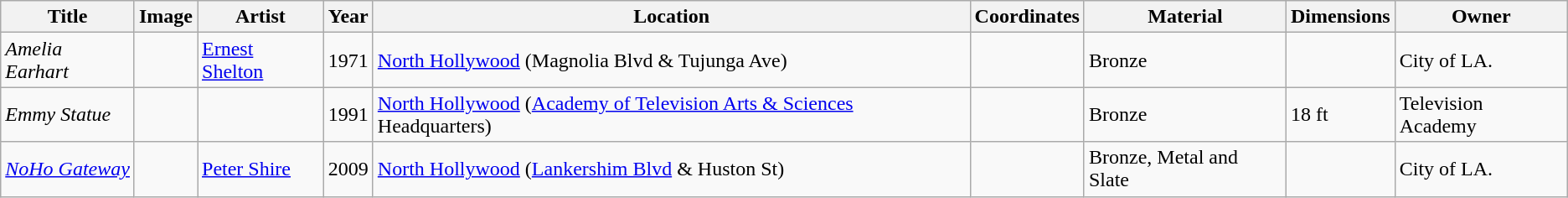<table class="wikitable sortable">
<tr>
<th>Title</th>
<th>Image</th>
<th>Artist</th>
<th>Year</th>
<th>Location</th>
<th>Coordinates</th>
<th>Material</th>
<th>Dimensions</th>
<th>Owner</th>
</tr>
<tr>
<td><em>Amelia Earhart</em></td>
<td></td>
<td><a href='#'>Ernest Shelton</a></td>
<td>1971</td>
<td><a href='#'>North Hollywood</a> (Magnolia Blvd & Tujunga Ave)</td>
<td><small></small></td>
<td>Bronze</td>
<td></td>
<td>City of LA.</td>
</tr>
<tr>
<td><em>Emmy Statue</em></td>
<td></td>
<td></td>
<td>1991</td>
<td><a href='#'>North Hollywood</a> (<a href='#'>Academy of Television Arts & Sciences</a> Headquarters)</td>
<td><small></small></td>
<td>Bronze</td>
<td>18 ft</td>
<td>Television Academy</td>
</tr>
<tr>
<td><em><a href='#'>NoHo Gateway</a></em></td>
<td></td>
<td><a href='#'>Peter Shire</a></td>
<td>2009</td>
<td><a href='#'>North Hollywood</a> (<a href='#'>Lankershim Blvd</a> & Huston St)</td>
<td><small></small></td>
<td>Bronze, Metal and Slate</td>
<td></td>
<td>City of LA.</td>
</tr>
</table>
